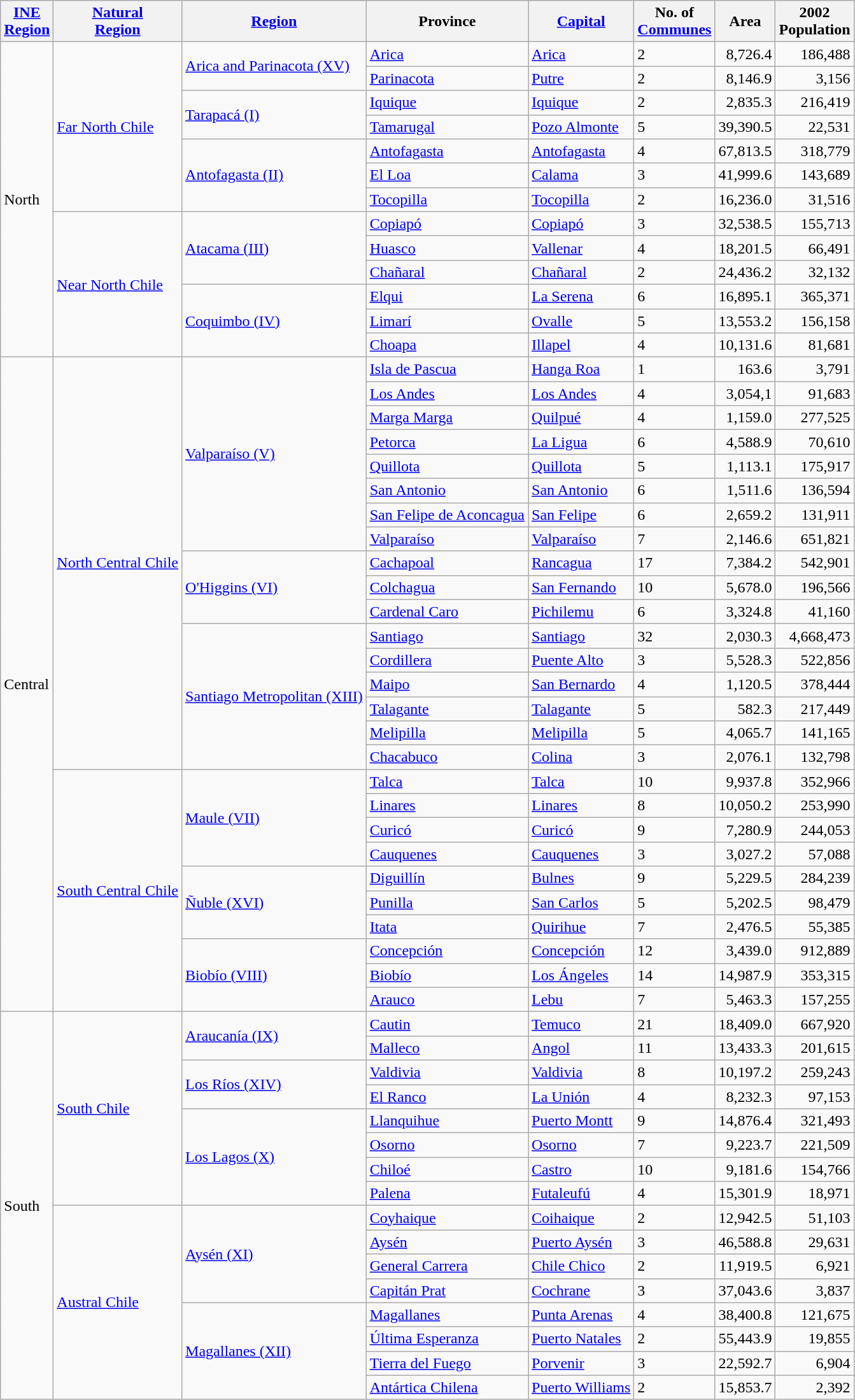<table class="wikitable sortable" style="text-align: left">
<tr>
<th scope="col"><a href='#'>INE<br>Region</a></th>
<th scope="col"><a href='#'>Natural<br>Region</a></th>
<th scope="col"><a href='#'>Region</a></th>
<th scope="col">Province</th>
<th scope="col"><a href='#'>Capital</a></th>
<th scope="col">No. of<br><a href='#'>Communes</a></th>
<th scope="col">Area</th>
<th scope="col">2002<br>Population</th>
</tr>
<tr>
<td rowspan="13">North</td>
<td rowspan="7"><a href='#'>Far North Chile</a></td>
<td rowspan="2"><a href='#'>Arica and Parinacota (XV)</a></td>
<td><a href='#'>Arica</a></td>
<td><a href='#'>Arica</a></td>
<td>2</td>
<td align="right">8,726.4</td>
<td align="right">186,488</td>
</tr>
<tr>
<td><a href='#'>Parinacota</a></td>
<td><a href='#'>Putre</a></td>
<td>2</td>
<td align="right">8,146.9</td>
<td align="right">3,156</td>
</tr>
<tr>
<td rowspan="2"><a href='#'>Tarapacá (I)</a></td>
<td><a href='#'>Iquique</a></td>
<td><a href='#'>Iquique</a></td>
<td>2</td>
<td align="right">2,835.3</td>
<td align="right">216,419</td>
</tr>
<tr>
<td><a href='#'>Tamarugal</a></td>
<td><a href='#'>Pozo Almonte</a></td>
<td>5</td>
<td align="right">39,390.5</td>
<td align="right">22,531</td>
</tr>
<tr>
<td rowspan="3"><a href='#'>Antofagasta (II)</a></td>
<td><a href='#'>Antofagasta</a></td>
<td><a href='#'>Antofagasta</a></td>
<td>4</td>
<td align="right">67,813.5</td>
<td align="right">318,779</td>
</tr>
<tr>
<td><a href='#'>El Loa</a></td>
<td><a href='#'>Calama</a></td>
<td>3</td>
<td align="right">41,999.6</td>
<td align="right">143,689</td>
</tr>
<tr>
<td><a href='#'>Tocopilla</a></td>
<td><a href='#'>Tocopilla</a></td>
<td>2</td>
<td align="right">16,236.0</td>
<td align="right">31,516</td>
</tr>
<tr>
<td rowspan="6"><a href='#'>Near North Chile</a></td>
<td rowspan="3"><a href='#'>Atacama (III)</a></td>
<td><a href='#'>Copiapó</a></td>
<td><a href='#'>Copiapó</a></td>
<td>3</td>
<td align="right">32,538.5</td>
<td align="right">155,713</td>
</tr>
<tr>
<td><a href='#'>Huasco</a></td>
<td><a href='#'>Vallenar</a></td>
<td>4</td>
<td align="right">18,201.5</td>
<td align="right">66,491</td>
</tr>
<tr>
<td><a href='#'>Chañaral</a></td>
<td><a href='#'>Chañaral</a></td>
<td>2</td>
<td align="right">24,436.2</td>
<td align="right">32,132</td>
</tr>
<tr>
<td rowspan="3"><a href='#'>Coquimbo (IV)</a></td>
<td><a href='#'>Elqui</a></td>
<td><a href='#'>La Serena</a></td>
<td>6</td>
<td align="right">16,895.1</td>
<td align="right">365,371</td>
</tr>
<tr>
<td><a href='#'>Limarí</a></td>
<td><a href='#'>Ovalle</a></td>
<td>5</td>
<td align="right">13,553.2</td>
<td align="right">156,158</td>
</tr>
<tr>
<td><a href='#'>Choapa</a></td>
<td><a href='#'>Illapel</a></td>
<td>4</td>
<td align="right">10,131.6</td>
<td align="right">81,681</td>
</tr>
<tr>
<td rowspan="27">Central</td>
<td rowspan="17"><a href='#'>North Central Chile</a></td>
<td rowspan="8"><a href='#'>Valparaíso (V)</a></td>
<td><a href='#'>Isla de Pascua</a></td>
<td><a href='#'>Hanga Roa</a></td>
<td>1</td>
<td align="right">163.6</td>
<td align="right">3,791</td>
</tr>
<tr>
<td><a href='#'>Los Andes</a></td>
<td><a href='#'>Los Andes</a></td>
<td>4</td>
<td align="right">3,054,1</td>
<td align="right">91,683</td>
</tr>
<tr>
<td><a href='#'>Marga Marga</a></td>
<td><a href='#'>Quilpué</a></td>
<td>4</td>
<td align="right">1,159.0</td>
<td align="right">277,525</td>
</tr>
<tr>
<td><a href='#'>Petorca</a></td>
<td><a href='#'>La Ligua</a></td>
<td>6</td>
<td align="right">4,588.9</td>
<td align="right">70,610</td>
</tr>
<tr>
<td><a href='#'>Quillota</a></td>
<td><a href='#'>Quillota</a></td>
<td>5</td>
<td align="right">1,113.1</td>
<td align="right">175,917</td>
</tr>
<tr>
<td><a href='#'>San Antonio</a></td>
<td><a href='#'>San Antonio</a></td>
<td>6</td>
<td align="right">1,511.6</td>
<td align="right">136,594</td>
</tr>
<tr>
<td><a href='#'>San Felipe de Aconcagua</a></td>
<td><a href='#'>San Felipe</a></td>
<td>6</td>
<td align="right">2,659.2</td>
<td align="right">131,911</td>
</tr>
<tr>
<td><a href='#'>Valparaíso</a></td>
<td><a href='#'>Valparaíso</a></td>
<td>7</td>
<td align="right">2,146.6</td>
<td align="right">651,821</td>
</tr>
<tr>
<td rowspan="3"><a href='#'>O'Higgins (VI)</a></td>
<td><a href='#'>Cachapoal</a></td>
<td><a href='#'>Rancagua</a></td>
<td>17</td>
<td align="right">7,384.2</td>
<td align="right">542,901</td>
</tr>
<tr>
<td><a href='#'>Colchagua</a></td>
<td><a href='#'>San Fernando</a></td>
<td>10</td>
<td align="right">5,678.0</td>
<td align="right">196,566</td>
</tr>
<tr>
<td><a href='#'>Cardenal Caro</a></td>
<td><a href='#'>Pichilemu</a></td>
<td>6</td>
<td align="right">3,324.8</td>
<td align="right">41,160</td>
</tr>
<tr>
<td rowspan="6"><a href='#'>Santiago Metropolitan (XIII)</a></td>
<td><a href='#'>Santiago</a></td>
<td><a href='#'>Santiago</a></td>
<td>32</td>
<td align="right">2,030.3</td>
<td align="right">4,668,473</td>
</tr>
<tr>
<td><a href='#'>Cordillera</a></td>
<td><a href='#'>Puente Alto</a></td>
<td>3</td>
<td align="right">5,528.3</td>
<td align="right">522,856</td>
</tr>
<tr>
<td><a href='#'>Maipo</a></td>
<td><a href='#'>San Bernardo</a></td>
<td>4</td>
<td align="right">1,120.5</td>
<td align="right">378,444</td>
</tr>
<tr>
<td><a href='#'>Talagante</a></td>
<td><a href='#'>Talagante</a></td>
<td>5</td>
<td align="right">582.3</td>
<td align="right">217,449</td>
</tr>
<tr>
<td><a href='#'>Melipilla</a></td>
<td><a href='#'>Melipilla</a></td>
<td>5</td>
<td align="right">4,065.7</td>
<td align="right">141,165</td>
</tr>
<tr>
<td><a href='#'>Chacabuco</a></td>
<td><a href='#'>Colina</a></td>
<td>3</td>
<td align="right">2,076.1</td>
<td align="right">132,798</td>
</tr>
<tr>
<td rowspan="10"><a href='#'>South Central Chile</a></td>
<td rowspan="4"><a href='#'>Maule (VII)</a></td>
<td><a href='#'>Talca</a></td>
<td><a href='#'>Talca</a></td>
<td>10</td>
<td align="right">9,937.8</td>
<td align="right">352,966</td>
</tr>
<tr>
<td><a href='#'>Linares</a></td>
<td><a href='#'>Linares</a></td>
<td>8</td>
<td align="right">10,050.2</td>
<td align="right">253,990</td>
</tr>
<tr>
<td><a href='#'>Curicó</a></td>
<td><a href='#'>Curicó</a></td>
<td>9</td>
<td align="right">7,280.9</td>
<td align="right">244,053</td>
</tr>
<tr>
<td><a href='#'>Cauquenes</a></td>
<td><a href='#'>Cauquenes</a></td>
<td>3</td>
<td align="right">3,027.2</td>
<td align="right">57,088</td>
</tr>
<tr>
<td rowspan="3"><a href='#'>Ñuble (XVI)</a></td>
<td><a href='#'>Diguillín</a></td>
<td><a href='#'>Bulnes</a></td>
<td>9</td>
<td align="right">5,229.5</td>
<td align="right">284,239</td>
</tr>
<tr>
<td><a href='#'>Punilla</a></td>
<td><a href='#'>San Carlos</a></td>
<td>5</td>
<td align="right">5,202.5</td>
<td align="right">98,479</td>
</tr>
<tr>
<td><a href='#'>Itata</a></td>
<td><a href='#'>Quirihue</a></td>
<td>7</td>
<td align="right">2,476.5</td>
<td align="right">55,385</td>
</tr>
<tr>
<td rowspan="3"><a href='#'>Biobío (VIII)</a></td>
<td><a href='#'>Concepción</a></td>
<td><a href='#'>Concepción</a></td>
<td>12</td>
<td align="right">3,439.0</td>
<td align="right">912,889</td>
</tr>
<tr>
<td><a href='#'>Biobío</a></td>
<td><a href='#'>Los Ángeles</a></td>
<td>14</td>
<td align="right">14,987.9</td>
<td align="right">353,315</td>
</tr>
<tr>
<td><a href='#'>Arauco</a></td>
<td><a href='#'>Lebu</a></td>
<td>7</td>
<td align="right">5,463.3</td>
<td align="right">157,255</td>
</tr>
<tr>
<td rowspan="16">South</td>
<td rowspan="8"><a href='#'>South Chile</a></td>
<td rowspan="2"><a href='#'>Araucanía (IX)</a></td>
<td><a href='#'>Cautin</a></td>
<td><a href='#'>Temuco</a></td>
<td>21</td>
<td align="right">18,409.0</td>
<td align="right">667,920</td>
</tr>
<tr>
<td><a href='#'>Malleco</a></td>
<td><a href='#'>Angol</a></td>
<td>11</td>
<td align="right">13,433.3</td>
<td align="right">201,615</td>
</tr>
<tr>
<td rowspan="2"><a href='#'>Los Ríos (XIV)</a></td>
<td><a href='#'>Valdivia</a></td>
<td><a href='#'>Valdivia</a></td>
<td>8</td>
<td align="right">10,197.2</td>
<td align="right">259,243</td>
</tr>
<tr>
<td><a href='#'>El Ranco</a></td>
<td><a href='#'>La Unión</a></td>
<td>4</td>
<td align="right">8,232.3</td>
<td align="right">97,153</td>
</tr>
<tr>
<td rowspan="4"><a href='#'>Los Lagos (X)</a></td>
<td><a href='#'>Llanquihue</a></td>
<td><a href='#'>Puerto Montt</a></td>
<td>9</td>
<td align="right">14,876.4</td>
<td align="right">321,493</td>
</tr>
<tr>
<td><a href='#'>Osorno</a></td>
<td><a href='#'>Osorno</a></td>
<td>7</td>
<td align="right">9,223.7</td>
<td align="right">221,509</td>
</tr>
<tr>
<td><a href='#'>Chiloé</a></td>
<td><a href='#'>Castro</a></td>
<td>10</td>
<td align="right">9,181.6</td>
<td align="right">154,766</td>
</tr>
<tr>
<td><a href='#'>Palena</a></td>
<td><a href='#'>Futaleufú</a></td>
<td>4</td>
<td align="right">15,301.9</td>
<td align="right">18,971</td>
</tr>
<tr>
<td rowspan="8"><a href='#'>Austral Chile</a></td>
<td rowspan="4"><a href='#'>Aysén (XI)</a></td>
<td><a href='#'>Coyhaique</a></td>
<td><a href='#'>Coihaique</a></td>
<td>2</td>
<td align="right">12,942.5</td>
<td align="right">51,103</td>
</tr>
<tr>
<td><a href='#'>Aysén</a></td>
<td><a href='#'>Puerto Aysén</a></td>
<td>3</td>
<td align="right">46,588.8</td>
<td align="right">29,631</td>
</tr>
<tr>
<td><a href='#'>General Carrera</a></td>
<td><a href='#'>Chile Chico</a></td>
<td>2</td>
<td align="right">11,919.5</td>
<td align="right">6,921</td>
</tr>
<tr>
<td><a href='#'>Capitán Prat</a></td>
<td><a href='#'>Cochrane</a></td>
<td>3</td>
<td align="right">37,043.6</td>
<td align="right">3,837</td>
</tr>
<tr>
<td rowspan="4"><a href='#'>Magallanes (XII)</a></td>
<td><a href='#'>Magallanes</a></td>
<td><a href='#'>Punta Arenas</a></td>
<td>4</td>
<td align="right">38,400.8</td>
<td align="right">121,675</td>
</tr>
<tr>
<td><a href='#'>Última Esperanza</a></td>
<td><a href='#'>Puerto Natales</a></td>
<td>2</td>
<td align="right">55,443.9</td>
<td align="right">19,855</td>
</tr>
<tr>
<td><a href='#'>Tierra del Fuego</a></td>
<td><a href='#'>Porvenir</a></td>
<td>3</td>
<td align="right">22,592.7</td>
<td align="right">6,904</td>
</tr>
<tr>
<td><a href='#'>Antártica Chilena</a></td>
<td><a href='#'>Puerto Williams</a></td>
<td>2</td>
<td align="right">15,853.7</td>
<td align="right">2,392</td>
</tr>
</table>
